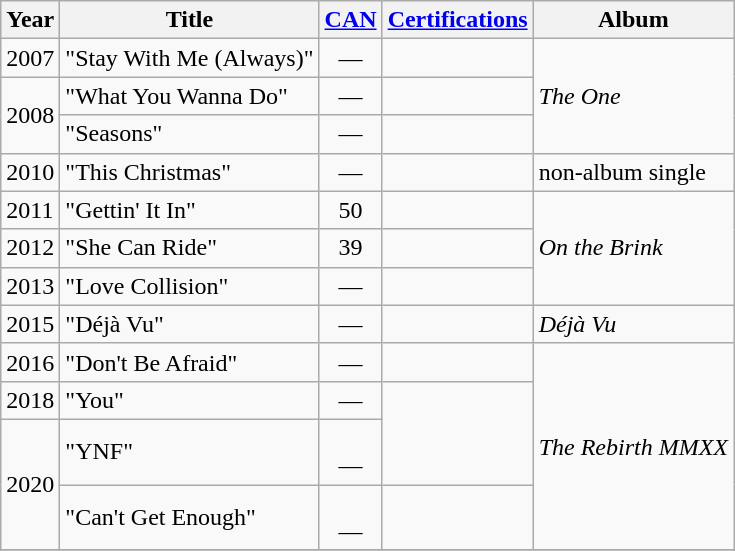<table class="wikitable">
<tr>
<th rowspan="1">Year</th>
<th rowspan="1">Title</th>
<th colspan="1"><a href='#'>CAN</a></th>
<th rowspan="1"><a href='#'>Certifications</a></th>
<th rowspan="1">Album</th>
</tr>
<tr>
<td>2007</td>
<td>"Stay With Me (Always)"</td>
<td style="text-align:center;">—</td>
<td></td>
<td style="text-align:left;" rowspan="3"><em>The One</em></td>
</tr>
<tr>
<td rowspan="2">2008</td>
<td>"What You Wanna Do"</td>
<td style="text-align:center;">—</td>
<td></td>
</tr>
<tr>
<td>"Seasons"</td>
<td style="text-align:center;">—</td>
<td></td>
</tr>
<tr>
<td>2010</td>
<td>"This Christmas"</td>
<td style="text-align:center;">—</td>
<td></td>
<td style="text-align:left;" rowspan="1">non-album single</td>
</tr>
<tr>
<td>2011</td>
<td>"Gettin' It In"</td>
<td style="text-align:center;">50</td>
<td></td>
<td style="text-align:left;" rowspan="3"><em>On the Brink</em></td>
</tr>
<tr>
<td>2012</td>
<td>"She Can Ride"</td>
<td style="text-align:center;">39</td>
<td></td>
</tr>
<tr>
<td>2013</td>
<td>"Love Collision"</td>
<td style="text-align:center;">—</td>
<td></td>
</tr>
<tr>
<td>2015</td>
<td>"Déjà Vu"</td>
<td style="text-align:center;">—</td>
<td></td>
<td style="text-align:left;" rowspan="1"><em>Déjà Vu</em></td>
</tr>
<tr>
<td>2016</td>
<td>"Don't Be Afraid"</td>
<td style="text-align:center;">—</td>
<td></td>
<td style="text-align:left;" rowspan="4"><em>The Rebirth MMXX</em></td>
</tr>
<tr>
<td>2018</td>
<td>"You"</td>
<td style="text-align:center;">—</td>
</tr>
<tr>
<td rowspan="2">2020</td>
<td>"YNF"</td>
<td style="text-align:center;"><br>—</td>
</tr>
<tr>
<td>"Can't Get Enough"</td>
<td style="text-align:center;"><br>—</td>
<td></td>
</tr>
<tr>
</tr>
<tr>
</tr>
<tr>
</tr>
</table>
